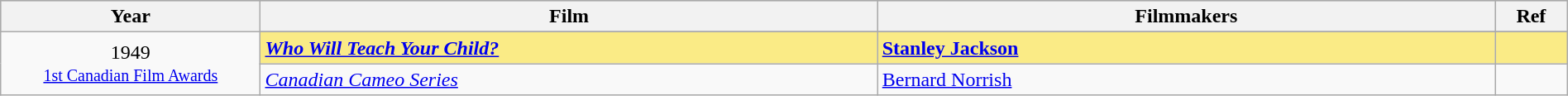<table class="wikitable" style="width:100%;">
<tr style="background:#bebebe;">
<th style="width:8%;">Year</th>
<th style="width:19%;">Film</th>
<th style="width:19%;">Filmmakers</th>
<th style="width:2%;">Ref</th>
</tr>
<tr>
<td rowspan=3 align="center">1949 <br> <small><a href='#'>1st Canadian Film Awards</a></small></td>
</tr>
<tr style="background:#FAEB86;">
<td><strong><em><a href='#'>Who Will Teach Your Child?</a></em></strong></td>
<td><strong><a href='#'>Stanley Jackson</a></strong></td>
<td></td>
</tr>
<tr>
<td><em><a href='#'>Canadian Cameo Series</a></em></td>
<td><a href='#'>Bernard Norrish</a></td>
<td></td>
</tr>
</table>
